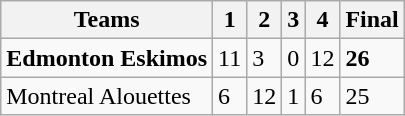<table class="wikitable">
<tr>
<th>Teams</th>
<th>1</th>
<th>2</th>
<th>3</th>
<th>4</th>
<th>Final</th>
</tr>
<tr>
<td><strong>Edmonton Eskimos</strong></td>
<td>11</td>
<td>3</td>
<td>0</td>
<td>12</td>
<td><strong>26</strong></td>
</tr>
<tr>
<td>Montreal Alouettes</td>
<td>6</td>
<td>12</td>
<td>1</td>
<td>6</td>
<td>25</td>
</tr>
</table>
